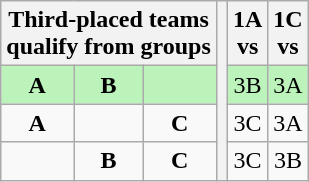<table class="wikitable" style="text-align:center">
<tr>
<th colspan=3>Third-placed teams<br>qualify from groups</th>
<th rowspan=4></th>
<th>1A<br>vs</th>
<th>1C<br>vs</th>
</tr>
<tr style="background:#BBF3BB">
<td><strong>A</strong></td>
<td><strong>B</strong></td>
<td></td>
<td>3B</td>
<td>3A</td>
</tr>
<tr>
<td><strong>A</strong></td>
<td></td>
<td><strong>C</strong></td>
<td>3C</td>
<td>3A</td>
</tr>
<tr>
<td></td>
<td><strong>B</strong></td>
<td><strong>C</strong></td>
<td>3C</td>
<td>3B</td>
</tr>
</table>
